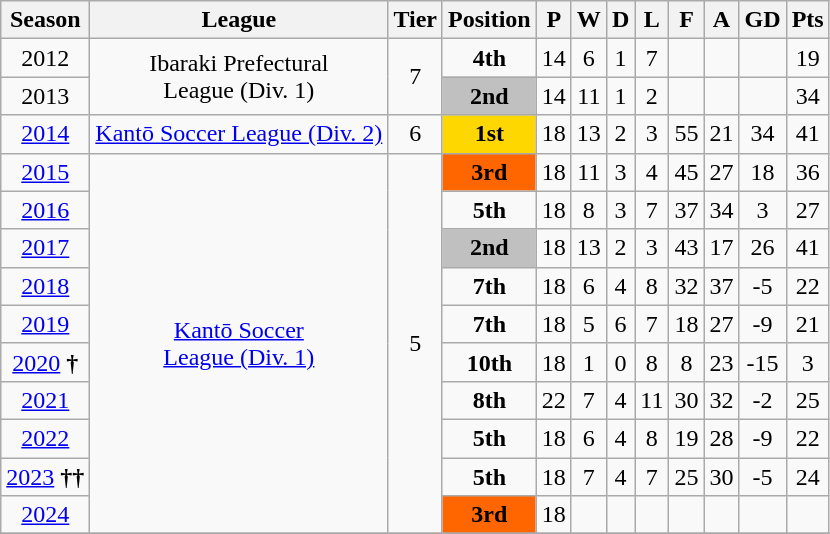<table class="wikitable" style="text-align:center;">
<tr>
<th>Season</th>
<th>League</th>
<th>Tier</th>
<th>Position</th>
<th>P</th>
<th>W</th>
<th>D</th>
<th>L</th>
<th>F</th>
<th>A</th>
<th>GD</th>
<th>Pts</th>
</tr>
<tr>
<td>2012</td>
<td rowspan="2">Ibaraki Prefectural<br>League (Div. 1)</td>
<td rowspan="2">7</td>
<td><strong>4th</strong></td>
<td>14</td>
<td>6</td>
<td>1</td>
<td>7</td>
<td></td>
<td></td>
<td></td>
<td>19</td>
</tr>
<tr>
<td>2013</td>
<td bgcolor=silver><strong>2nd</strong></td>
<td>14</td>
<td>11</td>
<td>1</td>
<td>2</td>
<td></td>
<td></td>
<td></td>
<td>34</td>
</tr>
<tr>
<td><a href='#'>2014</a></td>
<td><a href='#'>Kantō Soccer League (Div. 2)</a></td>
<td>6</td>
<td bgcolor="gold"><strong>1st</strong></td>
<td>18</td>
<td>13</td>
<td>2</td>
<td>3</td>
<td>55</td>
<td>21</td>
<td>34</td>
<td>41</td>
</tr>
<tr>
<td><a href='#'>2015</a></td>
<td rowspan="10"><a href='#'>Kantō Soccer<br>League (Div. 1)</a></td>
<td rowspan="10">5</td>
<td bgcolor="ff6600"><strong>3rd</strong></td>
<td>18</td>
<td>11</td>
<td>3</td>
<td>4</td>
<td>45</td>
<td>27</td>
<td>18</td>
<td>36</td>
</tr>
<tr>
<td><a href='#'>2016</a></td>
<td><strong>5th</strong></td>
<td>18</td>
<td>8</td>
<td>3</td>
<td>7</td>
<td>37</td>
<td>34</td>
<td>3</td>
<td>27</td>
</tr>
<tr>
<td><a href='#'>2017</a></td>
<td bgcolor=silver><strong>2nd</strong></td>
<td>18</td>
<td>13</td>
<td>2</td>
<td>3</td>
<td>43</td>
<td>17</td>
<td>26</td>
<td>41</td>
</tr>
<tr>
<td><a href='#'>2018</a></td>
<td><strong>7th</strong></td>
<td>18</td>
<td>6</td>
<td>4</td>
<td>8</td>
<td>32</td>
<td>37</td>
<td>-5</td>
<td>22</td>
</tr>
<tr>
<td><a href='#'>2019</a></td>
<td><strong>7th</strong></td>
<td>18</td>
<td>5</td>
<td>6</td>
<td>7</td>
<td>18</td>
<td>27</td>
<td>-9</td>
<td>21</td>
</tr>
<tr>
<td><a href='#'>2020</a> <strong>†</strong></td>
<td><strong>10th</strong></td>
<td>18</td>
<td>1</td>
<td>0</td>
<td>8</td>
<td>8</td>
<td>23</td>
<td>-15</td>
<td>3</td>
</tr>
<tr>
<td><a href='#'>2021</a>  </td>
<td><strong>8th</strong></td>
<td>22</td>
<td>7</td>
<td>4</td>
<td>11</td>
<td>30</td>
<td>32</td>
<td>-2</td>
<td>25</td>
</tr>
<tr>
<td><a href='#'>2022</a></td>
<td><strong>5th</strong></td>
<td>18</td>
<td>6</td>
<td>4</td>
<td>8</td>
<td>19</td>
<td>28</td>
<td>-9</td>
<td>22</td>
</tr>
<tr>
<td><a href='#'>2023</a> <strong>††</strong></td>
<td><strong>5th</strong></td>
<td>18</td>
<td>7</td>
<td>4</td>
<td>7</td>
<td>25</td>
<td>30</td>
<td>-5</td>
<td>24</td>
</tr>
<tr>
<td><a href='#'>2024</a></td>
<td bgcolor="ff6600"><strong>3rd</strong></td>
<td>18</td>
<td></td>
<td></td>
<td></td>
<td></td>
<td></td>
<td></td>
<td></td>
</tr>
<tr>
</tr>
</table>
